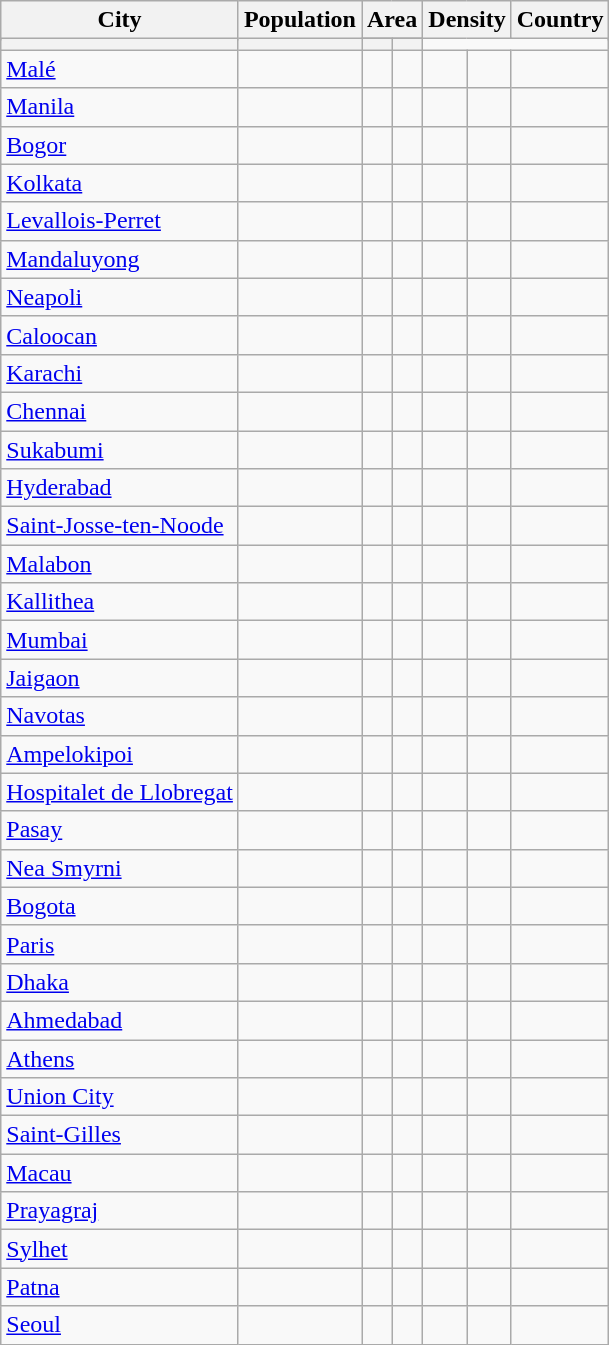<table class="sortable wikitable sticky-header-multi static-row-numbers static-row-header-text sort-under col1left col7left" >
<tr>
<th rowspan=2>City</th>
<th rowspan=2>Population</th>
<th colspan=2>Area</th>
<th colspan=2>Density</th>
<th rowspan=2>Country</th>
</tr>
<tr>
</tr>
<tr class="static-row-header">
<th></th>
<th></th>
<th></th>
<th></th>
</tr>
<tr>
<td><a href='#'>Malé</a></td>
<td></td>
<td></td>
<td></td>
<td></td>
<td></td>
<td></td>
</tr>
<tr>
<td><a href='#'>Manila</a></td>
<td></td>
<td></td>
<td></td>
<td></td>
<td></td>
<td></td>
</tr>
<tr>
<td><a href='#'>Bogor</a></td>
<td></td>
<td></td>
<td></td>
<td></td>
<td></td>
<td></td>
</tr>
<tr>
<td><a href='#'>Kolkata</a></td>
<td></td>
<td></td>
<td></td>
<td></td>
<td></td>
<td></td>
</tr>
<tr>
<td><a href='#'>Levallois-Perret</a></td>
<td></td>
<td></td>
<td></td>
<td></td>
<td></td>
<td></td>
</tr>
<tr>
<td><a href='#'>Mandaluyong</a></td>
<td></td>
<td></td>
<td></td>
<td></td>
<td></td>
<td></td>
</tr>
<tr>
<td><a href='#'>Neapoli</a></td>
<td></td>
<td></td>
<td></td>
<td></td>
<td></td>
<td></td>
</tr>
<tr>
<td><a href='#'>Caloocan</a></td>
<td></td>
<td></td>
<td></td>
<td></td>
<td></td>
<td></td>
</tr>
<tr>
<td><a href='#'>Karachi</a></td>
<td></td>
<td></td>
<td></td>
<td></td>
<td></td>
<td></td>
</tr>
<tr>
<td><a href='#'>Chennai</a></td>
<td></td>
<td></td>
<td></td>
<td></td>
<td></td>
<td></td>
</tr>
<tr>
<td><a href='#'>Sukabumi</a></td>
<td></td>
<td></td>
<td></td>
<td></td>
<td></td>
<td></td>
</tr>
<tr>
<td><a href='#'>Hyderabad</a></td>
<td></td>
<td></td>
<td></td>
<td></td>
<td></td>
<td></td>
</tr>
<tr>
<td><a href='#'>Saint-Josse-ten-Noode</a></td>
<td></td>
<td></td>
<td></td>
<td></td>
<td></td>
<td></td>
</tr>
<tr>
<td><a href='#'>Malabon</a></td>
<td></td>
<td></td>
<td></td>
<td></td>
<td></td>
<td></td>
</tr>
<tr>
<td><a href='#'>Kallithea</a></td>
<td></td>
<td></td>
<td></td>
<td></td>
<td></td>
<td></td>
</tr>
<tr>
<td><a href='#'>Mumbai</a></td>
<td></td>
<td></td>
<td></td>
<td></td>
<td></td>
<td></td>
</tr>
<tr>
<td><a href='#'>Jaigaon</a></td>
<td></td>
<td></td>
<td></td>
<td></td>
<td></td>
<td></td>
</tr>
<tr>
<td><a href='#'>Navotas</a></td>
<td></td>
<td></td>
<td></td>
<td></td>
<td></td>
<td></td>
</tr>
<tr>
<td><a href='#'>Ampelokipoi</a></td>
<td></td>
<td></td>
<td></td>
<td></td>
<td></td>
<td></td>
</tr>
<tr>
<td><a href='#'>Hospitalet de Llobregat</a></td>
<td></td>
<td></td>
<td></td>
<td></td>
<td></td>
<td></td>
</tr>
<tr>
<td><a href='#'>Pasay</a></td>
<td></td>
<td></td>
<td></td>
<td></td>
<td></td>
<td></td>
</tr>
<tr>
<td><a href='#'>Nea Smyrni</a></td>
<td></td>
<td></td>
<td></td>
<td></td>
<td></td>
<td></td>
</tr>
<tr>
<td><a href='#'>Bogota</a></td>
<td></td>
<td></td>
<td></td>
<td></td>
<td></td>
<td></td>
</tr>
<tr>
<td><a href='#'>Paris</a></td>
<td></td>
<td></td>
<td></td>
<td></td>
<td></td>
<td></td>
</tr>
<tr>
<td><a href='#'>Dhaka</a></td>
<td></td>
<td></td>
<td></td>
<td></td>
<td></td>
<td></td>
</tr>
<tr>
<td><a href='#'>Ahmedabad</a></td>
<td></td>
<td></td>
<td></td>
<td></td>
<td></td>
<td></td>
</tr>
<tr>
<td><a href='#'>Athens</a></td>
<td></td>
<td></td>
<td></td>
<td></td>
<td></td>
<td></td>
</tr>
<tr>
<td><a href='#'>Union City</a></td>
<td></td>
<td></td>
<td></td>
<td></td>
<td></td>
<td></td>
</tr>
<tr>
<td><a href='#'>Saint-Gilles</a></td>
<td></td>
<td></td>
<td></td>
<td></td>
<td></td>
<td></td>
</tr>
<tr>
<td><a href='#'>Macau</a></td>
<td></td>
<td></td>
<td></td>
<td></td>
<td></td>
<td></td>
</tr>
<tr>
<td><a href='#'>Prayagraj</a></td>
<td></td>
<td></td>
<td></td>
<td></td>
<td></td>
<td></td>
</tr>
<tr>
<td><a href='#'>Sylhet</a></td>
<td></td>
<td></td>
<td></td>
<td></td>
<td></td>
<td></td>
</tr>
<tr>
<td><a href='#'>Patna</a></td>
<td></td>
<td></td>
<td></td>
<td></td>
<td></td>
<td></td>
</tr>
<tr>
<td><a href='#'>Seoul</a></td>
<td></td>
<td></td>
<td></td>
<td></td>
<td></td>
<td></td>
</tr>
</table>
